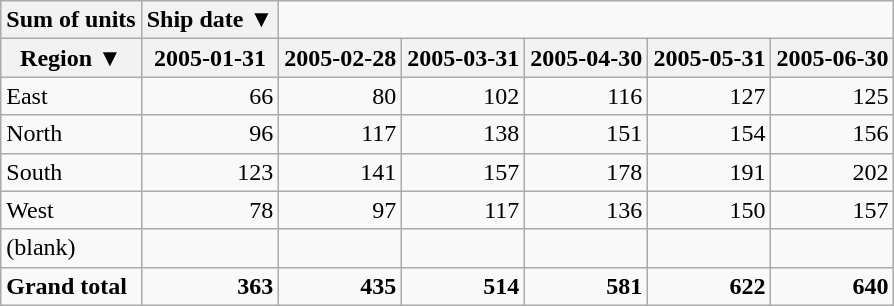<table class="wikitable">
<tr>
<th>Sum of units</th>
<th>Ship date ▼</th>
</tr>
<tr>
<th>Region ▼</th>
<th>2005-01-31</th>
<th>2005-02-28</th>
<th>2005-03-31</th>
<th>2005-04-30</th>
<th>2005-05-31</th>
<th>2005-06-30</th>
</tr>
<tr>
<td>East</td>
<td style="text-align: right">66</td>
<td style="text-align: right">80</td>
<td style="text-align: right">102</td>
<td style="text-align: right">116</td>
<td style="text-align: right">127</td>
<td style="text-align: right">125</td>
</tr>
<tr>
<td>North</td>
<td style="text-align: right">96</td>
<td style="text-align: right">117</td>
<td style="text-align: right">138</td>
<td style="text-align: right">151</td>
<td style="text-align: right">154</td>
<td style="text-align: right">156</td>
</tr>
<tr>
<td>South</td>
<td style="text-align: right">123</td>
<td style="text-align: right">141</td>
<td style="text-align: right">157</td>
<td style="text-align: right">178</td>
<td style="text-align: right">191</td>
<td style="text-align: right">202</td>
</tr>
<tr>
<td>West</td>
<td style="text-align: right">78</td>
<td style="text-align: right">97</td>
<td style="text-align: right">117</td>
<td style="text-align: right">136</td>
<td style="text-align: right">150</td>
<td style="text-align: right">157</td>
</tr>
<tr>
<td>(blank)</td>
<td></td>
<td></td>
<td></td>
<td></td>
<td></td>
<td></td>
</tr>
<tr>
<td><strong>Grand total</strong></td>
<td style="text-align: right"><strong>363</strong></td>
<td style="text-align: right"><strong>435</strong></td>
<td style="text-align: right"><strong>514</strong></td>
<td style="text-align: right"><strong>581</strong></td>
<td style="text-align: right"><strong>622</strong></td>
<td style="text-align: right"><strong>640</strong></td>
</tr>
</table>
